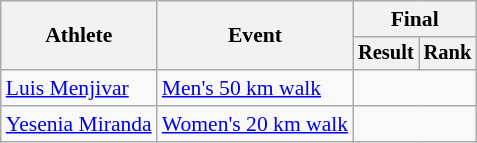<table class="wikitable" style="font-size:90%">
<tr>
<th rowspan="2">Athlete</th>
<th rowspan="2">Event</th>
<th colspan="2">Final</th>
</tr>
<tr style="font-size:95%">
<th>Result</th>
<th>Rank</th>
</tr>
<tr align=center>
<td align=left><a href='#'>Luis Menjivar</a></td>
<td align=left><a href='#'>Men's 50 km walk</a></td>
<td colspan=2></td>
</tr>
<tr align=center>
<td align=left><a href='#'>Yesenia Miranda</a></td>
<td align=left><a href='#'>Women's 20 km walk</a></td>
<td colspan=2></td>
</tr>
</table>
